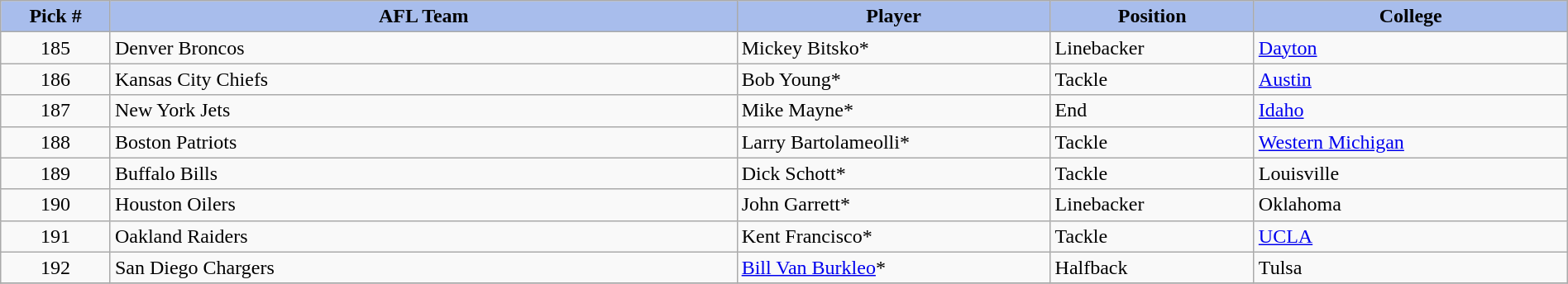<table class="wikitable sortable sortable" style="width: 100%">
<tr>
<th style="background:#A8BDEC;" width=7%>Pick #</th>
<th width=40% style="background:#A8BDEC;">AFL Team</th>
<th width=20% style="background:#A8BDEC;">Player</th>
<th width=13% style="background:#A8BDEC;">Position</th>
<th style="background:#A8BDEC;">College</th>
</tr>
<tr>
<td align=center>185</td>
<td>Denver Broncos</td>
<td>Mickey Bitsko*</td>
<td>Linebacker</td>
<td><a href='#'>Dayton</a></td>
</tr>
<tr>
<td align=center>186</td>
<td>Kansas City Chiefs</td>
<td>Bob Young*</td>
<td>Tackle</td>
<td><a href='#'>Austin</a></td>
</tr>
<tr>
<td align=center>187</td>
<td>New York Jets</td>
<td>Mike Mayne*</td>
<td>End</td>
<td><a href='#'>Idaho</a></td>
</tr>
<tr>
<td align=center>188</td>
<td>Boston Patriots</td>
<td>Larry Bartolameolli*</td>
<td>Tackle</td>
<td><a href='#'>Western Michigan</a></td>
</tr>
<tr>
<td align=center>189</td>
<td>Buffalo Bills</td>
<td>Dick Schott*</td>
<td>Tackle</td>
<td>Louisville</td>
</tr>
<tr>
<td align=center>190</td>
<td>Houston Oilers</td>
<td>John Garrett*</td>
<td>Linebacker</td>
<td>Oklahoma</td>
</tr>
<tr>
<td align=center>191</td>
<td>Oakland Raiders</td>
<td>Kent Francisco*</td>
<td>Tackle</td>
<td><a href='#'>UCLA</a></td>
</tr>
<tr>
<td align=center>192</td>
<td>San Diego Chargers</td>
<td><a href='#'>Bill Van Burkleo</a>*</td>
<td>Halfback</td>
<td>Tulsa</td>
</tr>
<tr>
</tr>
</table>
